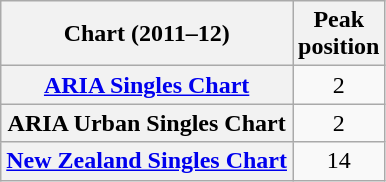<table class="wikitable sortable plainrowheaders">
<tr>
<th scope="col">Chart (2011–12)</th>
<th scope="col">Peak<br>position</th>
</tr>
<tr>
<th scope="row"><a href='#'>ARIA Singles Chart</a></th>
<td style="text-align:center;">2</td>
</tr>
<tr>
<th scope="row">ARIA Urban Singles Chart</th>
<td style="text-align:center;">2</td>
</tr>
<tr>
<th scope="row"><a href='#'>New Zealand Singles Chart</a></th>
<td style="text-align:center;">14</td>
</tr>
</table>
